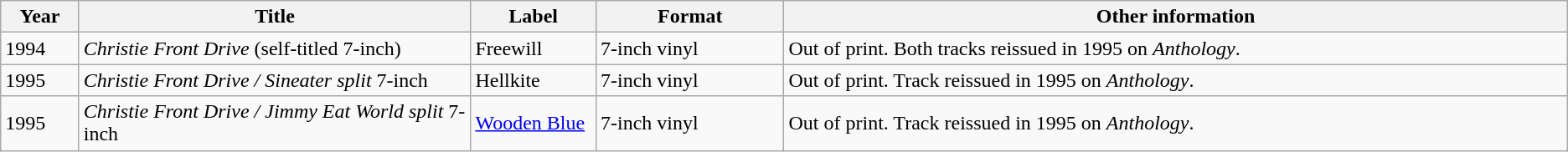<table class="wikitable">
<tr>
<th width=5%>Year</th>
<th width=25%>Title</th>
<th width=8%>Label</th>
<th width=12%>Format</th>
<th>Other information</th>
</tr>
<tr>
<td>1994</td>
<td><em>Christie Front Drive</em> (self-titled 7-inch)</td>
<td>Freewill</td>
<td>7-inch vinyl</td>
<td>Out of print. Both tracks reissued in 1995 on <em>Anthology</em>.</td>
</tr>
<tr>
<td>1995</td>
<td><em>Christie Front Drive / Sineater split</em> 7-inch</td>
<td>Hellkite</td>
<td>7-inch vinyl</td>
<td>Out of print. Track reissued in 1995 on <em>Anthology</em>.</td>
</tr>
<tr>
<td>1995</td>
<td><em>Christie Front Drive / Jimmy Eat World split</em> 7-inch</td>
<td><a href='#'>Wooden Blue</a></td>
<td>7-inch vinyl</td>
<td>Out of print. Track reissued in 1995 on <em>Anthology</em>.</td>
</tr>
</table>
